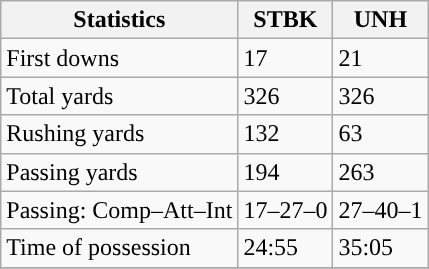<table class="wikitable" style="float: left;">
<tr>
<th>Statistics</th>
<th>STBK</th>
<th>UNH</th>
</tr>
<tr>
<td>First downs</td>
<td>17</td>
<td>21</td>
</tr>
<tr>
<td>Total yards</td>
<td>326</td>
<td>326</td>
</tr>
<tr>
<td>Rushing yards</td>
<td>132</td>
<td>63</td>
</tr>
<tr>
<td>Passing yards</td>
<td>194</td>
<td>263</td>
</tr>
<tr>
<td>Passing: Comp–Att–Int</td>
<td>17–27–0</td>
<td>27–40–1</td>
</tr>
<tr>
<td>Time of possession</td>
<td>24:55</td>
<td>35:05</td>
</tr>
<tr>
</tr>
</table>
